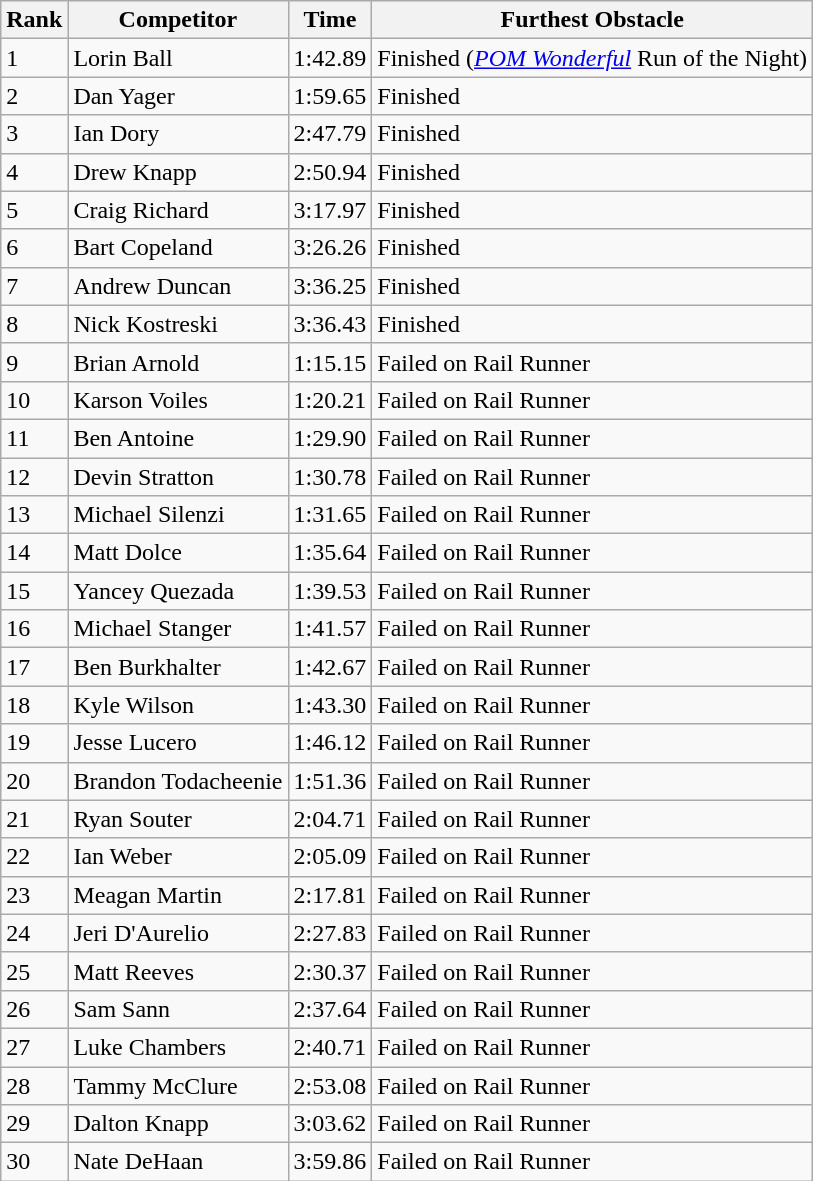<table class="wikitable sortable mw-collapsible">
<tr>
<th>Rank</th>
<th>Competitor</th>
<th>Time</th>
<th>Furthest Obstacle</th>
</tr>
<tr>
<td>1</td>
<td>Lorin Ball</td>
<td>1:42.89</td>
<td>Finished (<em><a href='#'>POM Wonderful</a></em> Run of the Night)</td>
</tr>
<tr>
<td>2</td>
<td>Dan Yager</td>
<td>1:59.65</td>
<td>Finished</td>
</tr>
<tr>
<td>3</td>
<td>Ian Dory</td>
<td>2:47.79</td>
<td>Finished</td>
</tr>
<tr>
<td>4</td>
<td>Drew Knapp</td>
<td>2:50.94</td>
<td>Finished</td>
</tr>
<tr>
<td>5</td>
<td>Craig Richard</td>
<td>3:17.97</td>
<td>Finished</td>
</tr>
<tr>
<td>6</td>
<td>Bart Copeland</td>
<td>3:26.26</td>
<td>Finished</td>
</tr>
<tr>
<td>7</td>
<td>Andrew Duncan</td>
<td>3:36.25</td>
<td>Finished</td>
</tr>
<tr>
<td>8</td>
<td>Nick Kostreski</td>
<td>3:36.43</td>
<td>Finished</td>
</tr>
<tr>
<td>9</td>
<td>Brian Arnold</td>
<td>1:15.15</td>
<td>Failed on Rail Runner</td>
</tr>
<tr>
<td>10</td>
<td>Karson Voiles</td>
<td>1:20.21</td>
<td>Failed on Rail Runner</td>
</tr>
<tr>
<td>11</td>
<td>Ben Antoine</td>
<td>1:29.90</td>
<td>Failed on Rail Runner</td>
</tr>
<tr>
<td>12</td>
<td>Devin Stratton</td>
<td>1:30.78</td>
<td>Failed on Rail Runner</td>
</tr>
<tr>
<td>13</td>
<td>Michael Silenzi</td>
<td>1:31.65</td>
<td>Failed on Rail Runner</td>
</tr>
<tr>
<td>14</td>
<td>Matt Dolce</td>
<td>1:35.64</td>
<td>Failed on Rail Runner</td>
</tr>
<tr>
<td>15</td>
<td>Yancey Quezada</td>
<td>1:39.53</td>
<td>Failed on Rail Runner</td>
</tr>
<tr>
<td>16</td>
<td>Michael Stanger</td>
<td>1:41.57</td>
<td>Failed on Rail Runner</td>
</tr>
<tr>
<td>17</td>
<td>Ben Burkhalter</td>
<td>1:42.67</td>
<td>Failed on Rail Runner</td>
</tr>
<tr>
<td>18</td>
<td>Kyle Wilson</td>
<td>1:43.30</td>
<td>Failed on Rail Runner</td>
</tr>
<tr>
<td>19</td>
<td>Jesse Lucero</td>
<td>1:46.12</td>
<td>Failed on Rail Runner</td>
</tr>
<tr>
<td>20</td>
<td>Brandon Todacheenie</td>
<td>1:51.36</td>
<td>Failed on Rail Runner</td>
</tr>
<tr>
<td>21</td>
<td>Ryan Souter</td>
<td>2:04.71</td>
<td>Failed on Rail Runner</td>
</tr>
<tr>
<td>22</td>
<td>Ian Weber</td>
<td>2:05.09</td>
<td>Failed on Rail Runner</td>
</tr>
<tr>
<td>23</td>
<td>Meagan Martin</td>
<td>2:17.81</td>
<td>Failed on Rail Runner</td>
</tr>
<tr>
<td>24</td>
<td>Jeri D'Aurelio</td>
<td>2:27.83</td>
<td>Failed on Rail Runner</td>
</tr>
<tr>
<td>25</td>
<td>Matt Reeves</td>
<td>2:30.37</td>
<td>Failed on Rail Runner</td>
</tr>
<tr>
<td>26</td>
<td>Sam Sann</td>
<td>2:37.64</td>
<td>Failed on Rail Runner</td>
</tr>
<tr>
<td>27</td>
<td>Luke Chambers</td>
<td>2:40.71</td>
<td>Failed on Rail Runner</td>
</tr>
<tr>
<td>28</td>
<td>Tammy McClure</td>
<td>2:53.08</td>
<td>Failed on Rail Runner</td>
</tr>
<tr>
<td>29</td>
<td>Dalton Knapp</td>
<td>3:03.62</td>
<td>Failed on Rail Runner</td>
</tr>
<tr>
<td>30</td>
<td>Nate DeHaan</td>
<td>3:59.86</td>
<td>Failed on Rail Runner</td>
</tr>
</table>
